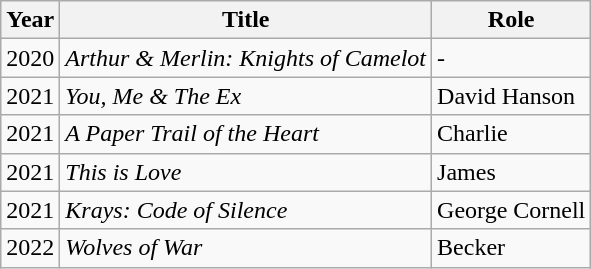<table class="wikitable sortable">
<tr>
<th>Year</th>
<th>Title</th>
<th>Role</th>
</tr>
<tr>
<td>2020</td>
<td><em>Arthur & Merlin: Knights of Camelot</em></td>
<td>-</td>
</tr>
<tr>
<td>2021</td>
<td><em>You, Me & The Ex</em></td>
<td>David Hanson</td>
</tr>
<tr>
<td>2021</td>
<td><em>A Paper Trail of the Heart</em></td>
<td>Charlie</td>
</tr>
<tr>
<td>2021</td>
<td><em>This is Love</em></td>
<td>James</td>
</tr>
<tr>
<td>2021</td>
<td><em>Krays: Code of Silence</em></td>
<td>George Cornell</td>
</tr>
<tr>
<td>2022</td>
<td><em>Wolves of War</em></td>
<td>Becker</td>
</tr>
</table>
